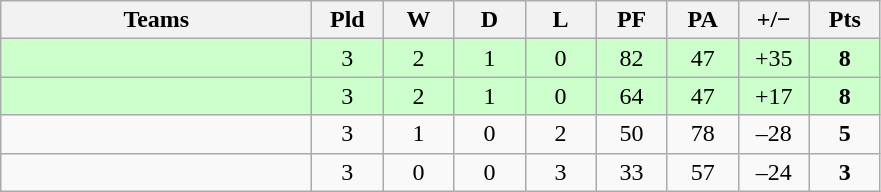<table class="wikitable" style="text-align: center;">
<tr>
<th width="200">Teams</th>
<th width="40">Pld</th>
<th width="40">W</th>
<th width="40">D</th>
<th width="40">L</th>
<th width="40">PF</th>
<th width="40">PA</th>
<th width="40">+/−</th>
<th width="40">Pts</th>
</tr>
<tr bgcolor=ccffcc>
<td align=left></td>
<td>3</td>
<td>2</td>
<td>1</td>
<td>0</td>
<td>82</td>
<td>47</td>
<td>+35</td>
<td><strong>8</strong></td>
</tr>
<tr bgcolor=ccffcc>
<td align=left></td>
<td>3</td>
<td>2</td>
<td>1</td>
<td>0</td>
<td>64</td>
<td>47</td>
<td>+17</td>
<td><strong>8</strong></td>
</tr>
<tr>
<td align=left></td>
<td>3</td>
<td>1</td>
<td>0</td>
<td>2</td>
<td>50</td>
<td>78</td>
<td>–28</td>
<td><strong>5</strong></td>
</tr>
<tr>
<td align=left></td>
<td>3</td>
<td>0</td>
<td>0</td>
<td>3</td>
<td>33</td>
<td>57</td>
<td>–24</td>
<td><strong>3</strong></td>
</tr>
</table>
